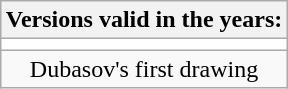<table class="wikitable" style="margin:0.3em auto">
<tr>
<th class="hintergrundfarbe8" colspan="1">Versions valid in the years:</th>
</tr>
<tr align="center" bgcolor="#FFFFFF">
<td></td>
</tr>
<tr class="hintergrundfarbe8" align="center">
<td>Dubasov's first drawing</td>
</tr>
</table>
